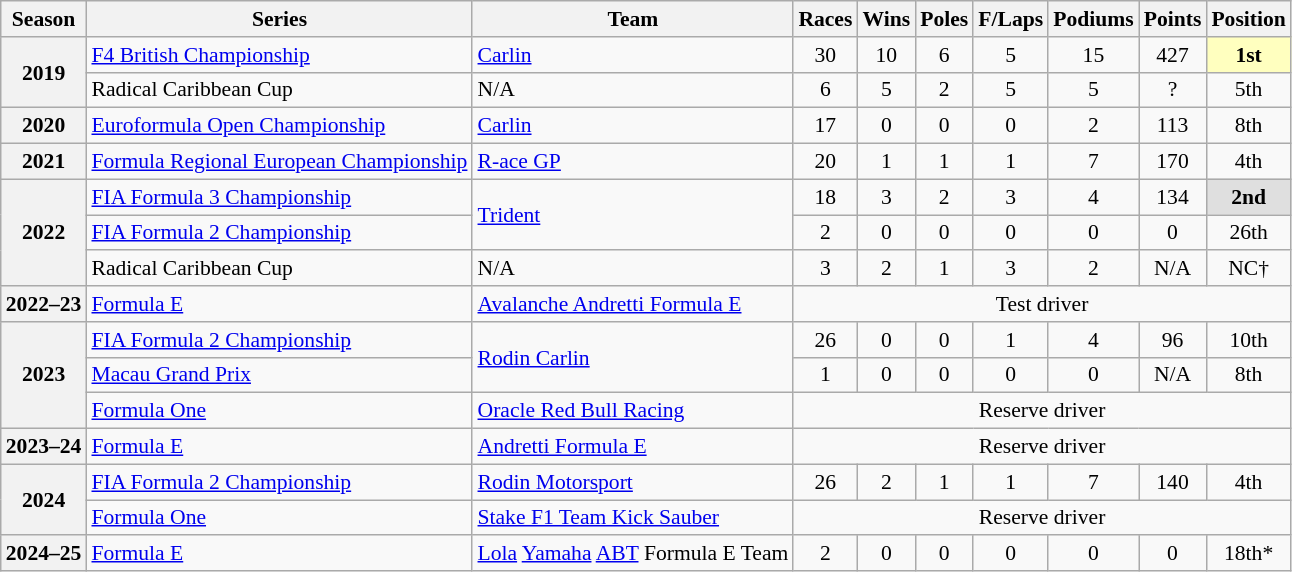<table class="wikitable" style="font-size: 90%; text-align:center">
<tr>
<th scope="col">Season</th>
<th scope="col">Series</th>
<th scope="col">Team</th>
<th scope="col">Races</th>
<th scope="col">Wins</th>
<th scope="col">Poles</th>
<th scope="col">F/Laps</th>
<th scope="col">Podiums</th>
<th scope="col">Points</th>
<th scope="col">Position</th>
</tr>
<tr>
<th scope="row" rowspan="2">2019</th>
<td style="text-align:left;"><a href='#'>F4 British Championship</a></td>
<td style="text-align:left;"><a href='#'>Carlin</a></td>
<td>30</td>
<td>10</td>
<td>6</td>
<td>5</td>
<td>15</td>
<td>427</td>
<td style="background:#FFFFBF;"><strong>1st</strong></td>
</tr>
<tr>
<td style="text-align:left;">Radical Caribbean Cup</td>
<td style="text-align:left;">N/A</td>
<td>6</td>
<td>5</td>
<td>2</td>
<td>5</td>
<td>5</td>
<td>?</td>
<td>5th</td>
</tr>
<tr>
<th scope="row">2020</th>
<td style="text-align:left;"><a href='#'>Euroformula Open Championship</a></td>
<td style="text-align:left;"><a href='#'>Carlin</a></td>
<td>17</td>
<td>0</td>
<td>0</td>
<td>0</td>
<td>2</td>
<td>113</td>
<td>8th</td>
</tr>
<tr>
<th scope="row">2021</th>
<td style="text-align:left;"><a href='#'>Formula Regional European Championship</a></td>
<td style="text-align:left;"><a href='#'>R-ace GP</a></td>
<td>20</td>
<td>1</td>
<td>1</td>
<td>1</td>
<td>7</td>
<td>170</td>
<td>4th</td>
</tr>
<tr>
<th scope="row" rowspan="3">2022</th>
<td style="text-align:left;"><a href='#'>FIA Formula 3 Championship</a></td>
<td style="text-align:left;" rowspan="2"><a href='#'>Trident</a></td>
<td>18</td>
<td>3</td>
<td>2</td>
<td>3</td>
<td>4</td>
<td>134</td>
<td style="background:#DFDFDF;"><strong>2nd</strong></td>
</tr>
<tr>
<td style="text-align:left;"><a href='#'>FIA Formula 2 Championship</a></td>
<td>2</td>
<td>0</td>
<td>0</td>
<td>0</td>
<td>0</td>
<td>0</td>
<td>26th</td>
</tr>
<tr>
<td style="text-align:left;">Radical Caribbean Cup</td>
<td style="text-align:left;">N/A</td>
<td>3</td>
<td>2</td>
<td>1</td>
<td>3</td>
<td>2</td>
<td>N/A</td>
<td>NC†</td>
</tr>
<tr>
<th scope="row">2022–23</th>
<td style="text-align:left;"><a href='#'>Formula E</a></td>
<td style="text-align:left;"><a href='#'>Avalanche Andretti Formula E</a></td>
<td colspan="7">Test driver</td>
</tr>
<tr>
<th scope="row" rowspan="3">2023</th>
<td style="text-align:left;"><a href='#'>FIA Formula 2 Championship</a></td>
<td style="text-align:left;" rowspan="2"><a href='#'>Rodin Carlin</a></td>
<td>26</td>
<td>0</td>
<td>0</td>
<td>1</td>
<td>4</td>
<td>96</td>
<td>10th</td>
</tr>
<tr>
<td style="text-align:left;"><a href='#'>Macau Grand Prix</a></td>
<td>1</td>
<td>0</td>
<td>0</td>
<td>0</td>
<td>0</td>
<td>N/A</td>
<td>8th</td>
</tr>
<tr>
<td style="text-align:left;"><a href='#'>Formula One</a></td>
<td style="text-align:left;"><a href='#'>Oracle Red Bull Racing</a></td>
<td colspan="7">Reserve driver</td>
</tr>
<tr>
<th scope="row">2023–24</th>
<td style="text-align:left;"><a href='#'>Formula E</a></td>
<td style="text-align:left;"><a href='#'>Andretti Formula E</a></td>
<td colspan="7">Reserve driver</td>
</tr>
<tr>
<th scope="row" rowspan="2">2024</th>
<td style="text-align:left;"><a href='#'>FIA Formula 2 Championship</a></td>
<td style="text-align:left;"><a href='#'>Rodin Motorsport</a></td>
<td>26</td>
<td>2</td>
<td>1</td>
<td>1</td>
<td>7</td>
<td>140</td>
<td>4th</td>
</tr>
<tr>
<td style="text-align:left;"><a href='#'>Formula One</a></td>
<td style="text-align:left;"><a href='#'>Stake F1 Team Kick Sauber</a></td>
<td colspan="7">Reserve driver</td>
</tr>
<tr>
<th scope="row">2024–25</th>
<td style="text-align:left;"><a href='#'>Formula E</a></td>
<td style="text-align:left;"><a href='#'>Lola</a> <a href='#'>Yamaha</a> <a href='#'>ABT</a> Formula E Team</td>
<td>2</td>
<td>0</td>
<td>0</td>
<td>0</td>
<td>0</td>
<td>0</td>
<td>18th*</td>
</tr>
</table>
